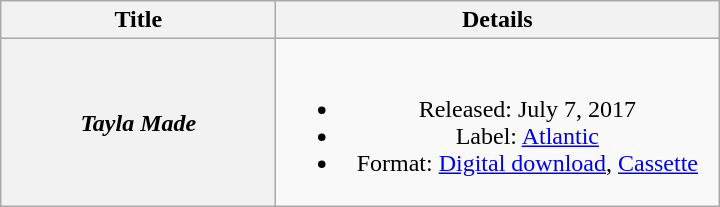<table class="wikitable plainrowheaders" style="text-align:center;">
<tr>
<th scope="col" style="width:11em;">Title</th>
<th scope="col" style="width:18em;">Details</th>
</tr>
<tr>
<th scope="row"><em>Tayla Made</em></th>
<td><br><ul><li>Released: July 7, 2017</li><li>Label: <a href='#'>Atlantic</a></li><li>Format: <a href='#'>Digital download</a>, <a href='#'>Cassette</a></li></ul></td>
</tr>
</table>
